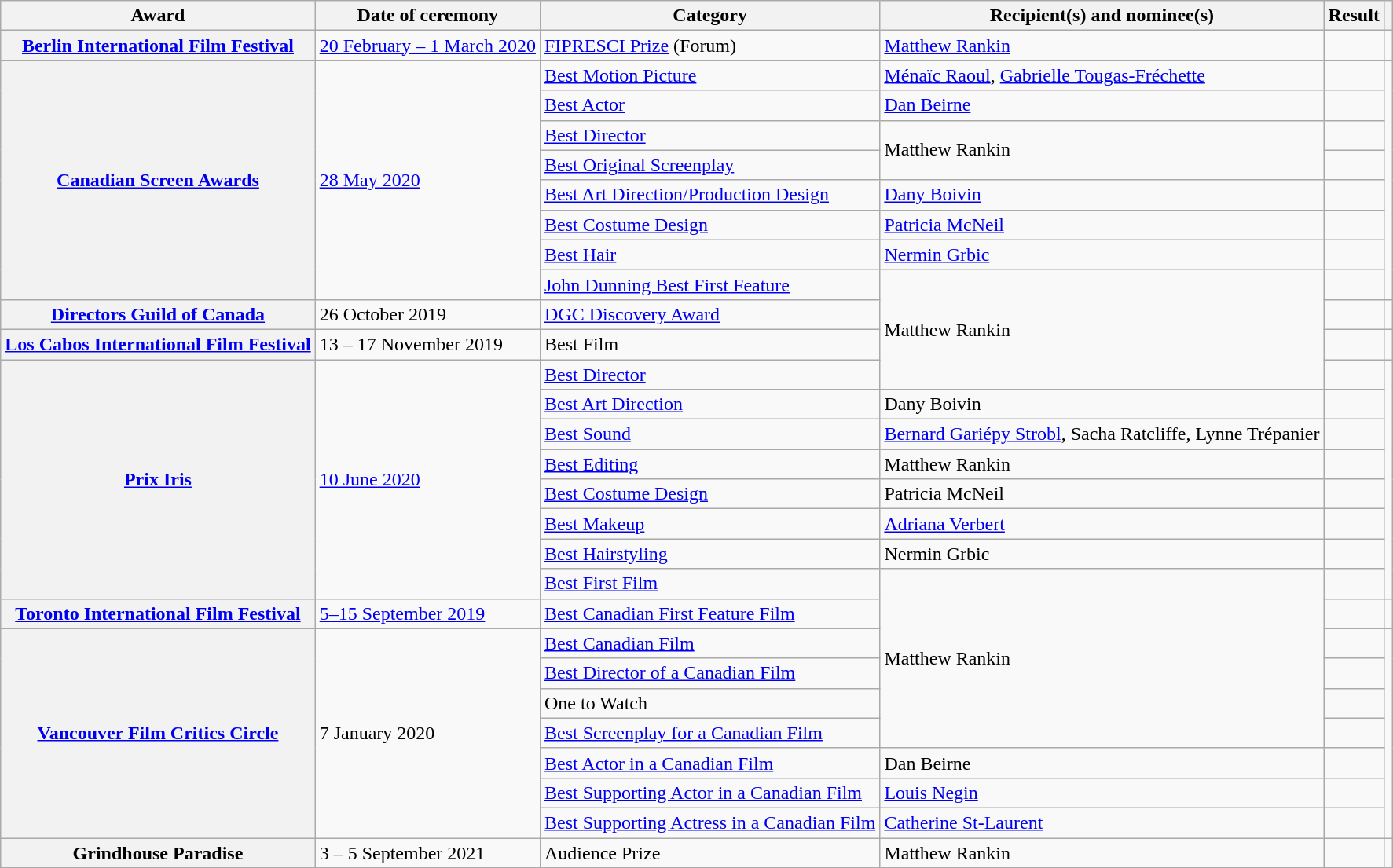<table class="wikitable plainrowheaders sortable">
<tr>
<th scope="col">Award</th>
<th scope="col">Date of ceremony</th>
<th scope="col">Category</th>
<th scope="col">Recipient(s) and nominee(s)</th>
<th scope="col">Result</th>
<th scope="col" class="unsortable"></th>
</tr>
<tr>
<th scope="row"><a href='#'>Berlin International Film Festival</a></th>
<td><a href='#'>20 February – 1 March 2020</a></td>
<td><a href='#'>FIPRESCI Prize</a> (Forum)</td>
<td><a href='#'>Matthew Rankin</a></td>
<td></td>
<td></td>
</tr>
<tr>
<th scope="row" rowspan=8><a href='#'>Canadian Screen Awards</a></th>
<td rowspan="8"><a href='#'>28 May 2020</a></td>
<td><a href='#'>Best Motion Picture</a></td>
<td><a href='#'>Ménaïc Raoul</a>, <a href='#'>Gabrielle Tougas-Fréchette</a></td>
<td></td>
<td rowspan="8"></td>
</tr>
<tr>
<td><a href='#'>Best Actor</a></td>
<td><a href='#'>Dan Beirne</a></td>
<td></td>
</tr>
<tr>
<td><a href='#'>Best Director</a></td>
<td rowspan="2">Matthew Rankin</td>
<td></td>
</tr>
<tr>
<td><a href='#'>Best Original Screenplay</a></td>
<td></td>
</tr>
<tr>
<td><a href='#'>Best Art Direction/Production Design</a></td>
<td><a href='#'>Dany Boivin</a></td>
<td></td>
</tr>
<tr>
<td><a href='#'>Best Costume Design</a></td>
<td><a href='#'>Patricia McNeil</a></td>
<td></td>
</tr>
<tr>
<td><a href='#'>Best Hair</a></td>
<td><a href='#'>Nermin Grbic</a></td>
<td></td>
</tr>
<tr>
<td><a href='#'>John Dunning Best First Feature</a></td>
<td rowspan="4">Matthew Rankin</td>
<td></td>
</tr>
<tr>
<th scope="row"><a href='#'>Directors Guild of Canada</a></th>
<td>26 October 2019</td>
<td><a href='#'>DGC Discovery Award</a></td>
<td></td>
<td></td>
</tr>
<tr>
<th scope="row"><a href='#'>Los Cabos International Film Festival</a></th>
<td>13 – 17 November 2019</td>
<td>Best Film</td>
<td></td>
<td></td>
</tr>
<tr>
<th scope="row" rowspan=8><a href='#'>Prix Iris</a></th>
<td rowspan="8"><a href='#'>10 June 2020</a></td>
<td><a href='#'>Best Director</a></td>
<td></td>
<td rowspan="8"></td>
</tr>
<tr>
<td><a href='#'>Best Art Direction</a></td>
<td>Dany Boivin</td>
<td></td>
</tr>
<tr>
<td><a href='#'>Best Sound</a></td>
<td><a href='#'>Bernard Gariépy Strobl</a>, Sacha Ratcliffe, Lynne Trépanier</td>
<td></td>
</tr>
<tr>
<td><a href='#'>Best Editing</a></td>
<td>Matthew Rankin</td>
<td></td>
</tr>
<tr>
<td><a href='#'>Best Costume Design</a></td>
<td>Patricia McNeil</td>
<td></td>
</tr>
<tr>
<td><a href='#'>Best Makeup</a></td>
<td><a href='#'>Adriana Verbert</a></td>
<td></td>
</tr>
<tr>
<td><a href='#'>Best Hairstyling</a></td>
<td>Nermin Grbic</td>
<td></td>
</tr>
<tr>
<td><a href='#'>Best First Film</a></td>
<td rowspan="6">Matthew Rankin</td>
<td></td>
</tr>
<tr>
<th scope="row"><a href='#'>Toronto International Film Festival</a></th>
<td><a href='#'>5–15 September 2019</a></td>
<td><a href='#'>Best Canadian First Feature Film</a></td>
<td></td>
<td></td>
</tr>
<tr>
<th scope="row" rowspan=7><a href='#'>Vancouver Film Critics Circle</a></th>
<td rowspan="7">7 January 2020</td>
<td><a href='#'>Best Canadian Film</a></td>
<td></td>
<td rowspan="7"></td>
</tr>
<tr>
<td><a href='#'>Best Director of a Canadian Film</a></td>
<td></td>
</tr>
<tr>
<td>One to Watch</td>
<td></td>
</tr>
<tr>
<td><a href='#'>Best Screenplay for a Canadian Film</a></td>
<td></td>
</tr>
<tr>
<td><a href='#'>Best Actor in a Canadian Film</a></td>
<td>Dan Beirne</td>
<td></td>
</tr>
<tr>
<td><a href='#'>Best Supporting Actor in a Canadian Film</a></td>
<td><a href='#'>Louis Negin</a></td>
<td></td>
</tr>
<tr>
<td><a href='#'>Best Supporting Actress in a Canadian Film</a></td>
<td><a href='#'>Catherine St-Laurent</a></td>
<td></td>
</tr>
<tr>
<th scope="row">Grindhouse Paradise</th>
<td>3 – 5 September 2021</td>
<td>Audience Prize</td>
<td>Matthew Rankin</td>
<td></td>
<td></td>
</tr>
</table>
